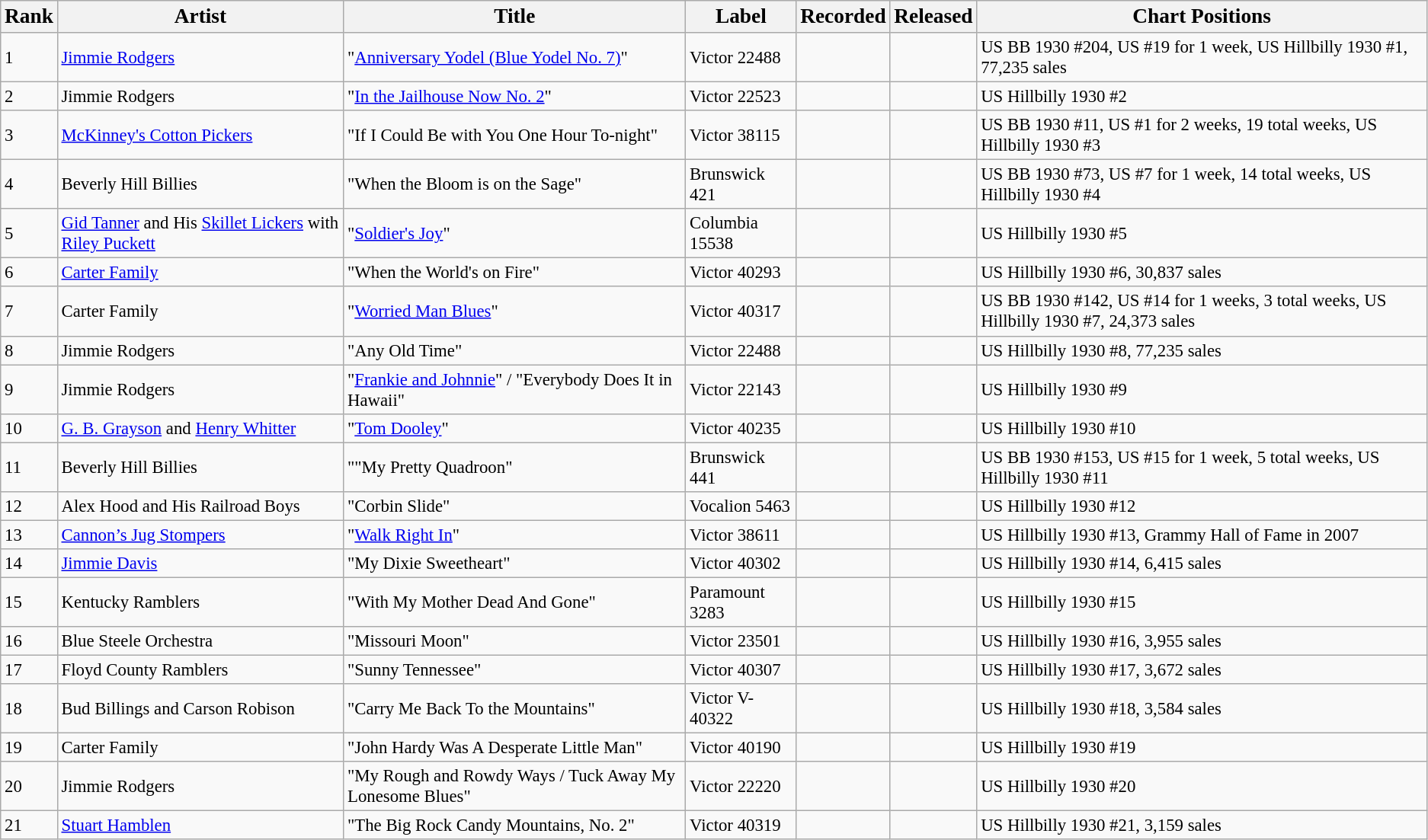<table class="wikitable" style="font-size:95%;">
<tr>
<th><big>Rank</big></th>
<th><big>Artist</big></th>
<th><big>Title</big></th>
<th><big>Label</big></th>
<th><big>Recorded</big></th>
<th><big>Released</big></th>
<th><big>Chart Positions</big></th>
</tr>
<tr>
<td>1</td>
<td><a href='#'>Jimmie Rodgers</a></td>
<td>"<a href='#'>Anniversary Yodel (Blue Yodel No. 7)</a>"</td>
<td>Victor 22488</td>
<td></td>
<td></td>
<td>US BB 1930 #204, US #19 for 1 week, US Hillbilly 1930 #1, 77,235 sales</td>
</tr>
<tr>
<td>2</td>
<td>Jimmie Rodgers</td>
<td>"<a href='#'>In the Jailhouse Now No. 2</a>"</td>
<td>Victor 22523</td>
<td></td>
<td></td>
<td>US Hillbilly 1930 #2</td>
</tr>
<tr>
<td>3</td>
<td><a href='#'>McKinney's Cotton Pickers</a></td>
<td>"If I Could Be with You One Hour To-night"</td>
<td>Victor 38115</td>
<td></td>
<td></td>
<td>US BB 1930 #11, US #1 for 2 weeks, 19 total weeks, US Hillbilly 1930 #3</td>
</tr>
<tr>
<td>4</td>
<td>Beverly Hill Billies</td>
<td>"When the Bloom is on the Sage"</td>
<td>Brunswick 421</td>
<td></td>
<td></td>
<td>US BB 1930 #73, US #7 for 1 week, 14 total weeks, US Hillbilly 1930 #4</td>
</tr>
<tr>
<td>5</td>
<td><a href='#'>Gid Tanner</a> and His <a href='#'>Skillet Lickers</a> with <a href='#'>Riley Puckett</a></td>
<td>"<a href='#'>Soldier's Joy</a>"</td>
<td>Columbia 15538</td>
<td></td>
<td></td>
<td>US Hillbilly 1930 #5</td>
</tr>
<tr>
<td>6</td>
<td><a href='#'>Carter Family</a></td>
<td>"When the World's on Fire"</td>
<td>Victor 40293</td>
<td></td>
<td></td>
<td>US Hillbilly 1930 #6, 30,837 sales</td>
</tr>
<tr>
<td>7</td>
<td>Carter Family</td>
<td>"<a href='#'>Worried Man Blues</a>"</td>
<td>Victor 40317</td>
<td></td>
<td></td>
<td>US BB 1930 #142, US #14 for 1 weeks, 3 total weeks, US Hillbilly 1930 #7, 24,373 sales</td>
</tr>
<tr>
<td>8</td>
<td>Jimmie Rodgers</td>
<td>"Any Old Time"</td>
<td>Victor 22488</td>
<td></td>
<td></td>
<td>US Hillbilly 1930 #8, 77,235 sales</td>
</tr>
<tr>
<td>9</td>
<td>Jimmie Rodgers</td>
<td>"<a href='#'>Frankie and Johnnie</a>" / "Everybody Does It in Hawaii"</td>
<td>Victor 22143</td>
<td></td>
<td></td>
<td>US Hillbilly 1930 #9</td>
</tr>
<tr>
<td>10</td>
<td><a href='#'>G. B. Grayson</a> and <a href='#'>Henry Whitter</a></td>
<td>"<a href='#'>Tom Dooley</a>"</td>
<td>Victor 40235</td>
<td></td>
<td></td>
<td>US Hillbilly 1930 #10</td>
</tr>
<tr>
<td>11</td>
<td>Beverly Hill Billies</td>
<td>""My Pretty Quadroon"</td>
<td>Brunswick 441</td>
<td></td>
<td></td>
<td>US BB 1930 #153, US #15 for 1 week, 5 total weeks, US Hillbilly 1930 #11</td>
</tr>
<tr>
<td>12</td>
<td>Alex Hood and His Railroad Boys</td>
<td>"Corbin Slide"</td>
<td>Vocalion 5463</td>
<td></td>
<td></td>
<td>US Hillbilly 1930 #12</td>
</tr>
<tr>
<td>13</td>
<td><a href='#'>Cannon’s Jug Stompers</a></td>
<td>"<a href='#'>Walk Right In</a>"</td>
<td>Victor 38611</td>
<td></td>
<td></td>
<td>US Hillbilly 1930 #13, Grammy Hall of Fame in 2007</td>
</tr>
<tr>
<td>14</td>
<td><a href='#'>Jimmie Davis</a></td>
<td>"My Dixie Sweetheart"</td>
<td>Victor 40302</td>
<td></td>
<td></td>
<td>US Hillbilly 1930 #14, 6,415 sales</td>
</tr>
<tr>
<td>15</td>
<td>Kentucky Ramblers</td>
<td>"With My Mother Dead And Gone"</td>
<td>Paramount 3283</td>
<td></td>
<td></td>
<td>US Hillbilly 1930 #15</td>
</tr>
<tr>
<td>16</td>
<td>Blue Steele Orchestra</td>
<td>"Missouri Moon"</td>
<td>Victor 23501</td>
<td></td>
<td></td>
<td>US Hillbilly 1930 #16, 3,955 sales</td>
</tr>
<tr>
<td>17</td>
<td>Floyd County Ramblers</td>
<td>"Sunny Tennessee"</td>
<td>Victor 40307</td>
<td></td>
<td></td>
<td>US Hillbilly 1930 #17, 3,672 sales</td>
</tr>
<tr>
<td>18</td>
<td>Bud Billings and Carson Robison</td>
<td>"Carry Me Back To the Mountains"</td>
<td>Victor V-40322</td>
<td></td>
<td></td>
<td>US Hillbilly 1930 #18, 3,584 sales</td>
</tr>
<tr>
<td>19</td>
<td>Carter Family</td>
<td>"John Hardy Was A Desperate Little Man"</td>
<td>Victor 40190</td>
<td></td>
<td></td>
<td>US Hillbilly 1930 #19</td>
</tr>
<tr>
<td>20</td>
<td>Jimmie Rodgers</td>
<td>"My Rough and Rowdy Ways / Tuck Away My Lonesome Blues"</td>
<td>Victor 22220</td>
<td></td>
<td></td>
<td>US Hillbilly 1930 #20</td>
</tr>
<tr>
<td>21</td>
<td><a href='#'>Stuart Hamblen</a></td>
<td>"The Big Rock Candy Mountains, No. 2"</td>
<td>Victor 40319</td>
<td></td>
<td></td>
<td>US Hillbilly 1930 #21, 3,159 sales</td>
</tr>
</table>
